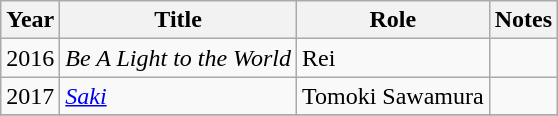<table class="wikitable">
<tr>
<th>Year</th>
<th>Title</th>
<th>Role</th>
<th>Notes</th>
</tr>
<tr>
<td>2016</td>
<td><em>Be A Light to the World</em></td>
<td>Rei</td>
<td></td>
</tr>
<tr>
<td rowspan="1">2017</td>
<td><em><a href='#'>Saki</a></em></td>
<td>Tomoki Sawamura</td>
<td></td>
</tr>
<tr>
</tr>
</table>
